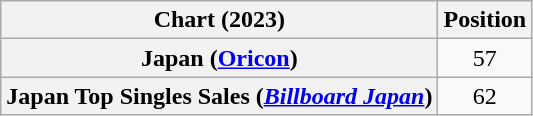<table class="wikitable sortable plainrowheaders" style="text-align:center">
<tr>
<th scope="col">Chart (2023)</th>
<th scope="col">Position</th>
</tr>
<tr>
<th scope="row">Japan (<a href='#'>Oricon</a>)</th>
<td>57</td>
</tr>
<tr>
<th scope="row">Japan Top Singles Sales (<em><a href='#'>Billboard Japan</a></em>)</th>
<td>62</td>
</tr>
</table>
